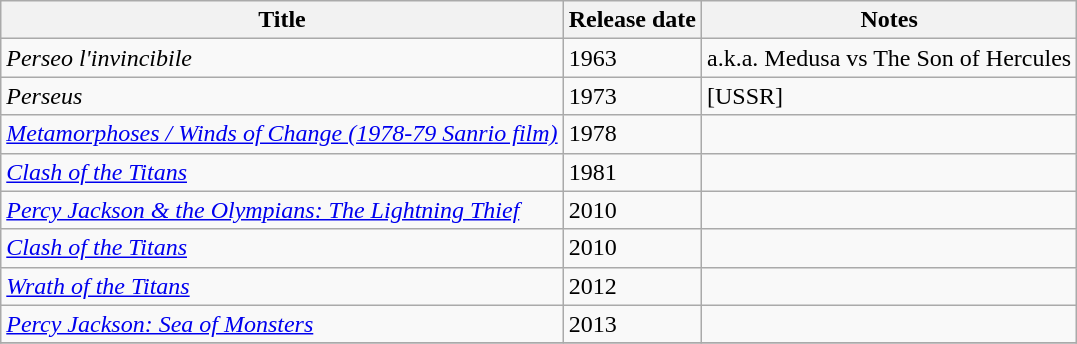<table class="wikitable sortable">
<tr>
<th scope="col">Title</th>
<th scope="col">Release date</th>
<th scope="col" class="unsortable">Notes</th>
</tr>
<tr>
<td><em>Perseo l'invincibile</em></td>
<td>1963</td>
<td>a.k.a. Medusa vs The Son of Hercules</td>
</tr>
<tr>
<td><em>Perseus</em></td>
<td>1973</td>
<td>[USSR]</td>
</tr>
<tr>
<td><em><a href='#'> Metamorphoses / Winds of Change (1978-79 Sanrio film)</a></em></td>
<td>1978</td>
<td></td>
</tr>
<tr>
<td><em><a href='#'>Clash of the Titans</a></em></td>
<td>1981</td>
<td></td>
</tr>
<tr>
<td><em><a href='#'>Percy Jackson & the Olympians: The Lightning Thief</a></em></td>
<td>2010</td>
<td></td>
</tr>
<tr>
<td><em><a href='#'>Clash of the Titans</a></em></td>
<td>2010</td>
<td></td>
</tr>
<tr>
<td><em><a href='#'>Wrath of the Titans</a></em></td>
<td>2012</td>
<td></td>
</tr>
<tr>
<td><em><a href='#'>Percy Jackson: Sea of Monsters</a></em></td>
<td>2013</td>
<td></td>
</tr>
<tr>
</tr>
</table>
